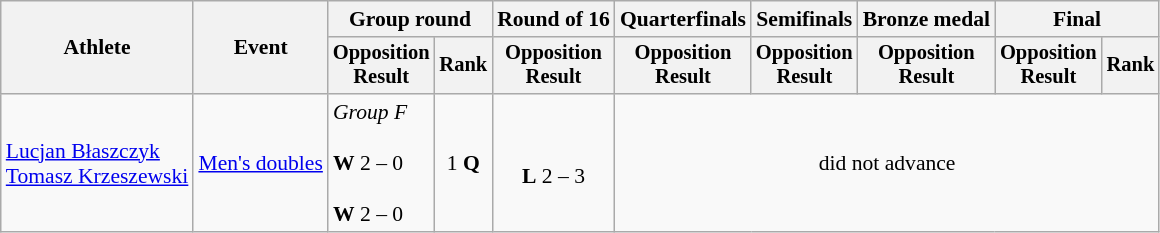<table class="wikitable" style="font-size:90%;">
<tr>
<th rowspan="2">Athlete</th>
<th rowspan="2">Event</th>
<th colspan="2">Group round</th>
<th>Round of 16</th>
<th>Quarterfinals</th>
<th>Semifinals</th>
<th>Bronze medal</th>
<th colspan=2>Final</th>
</tr>
<tr style="font-size:95%">
<th>Opposition<br>Result</th>
<th>Rank</th>
<th>Opposition<br>Result</th>
<th>Opposition<br>Result</th>
<th>Opposition<br>Result</th>
<th>Opposition<br>Result</th>
<th>Opposition<br>Result</th>
<th>Rank</th>
</tr>
<tr align=center>
<td align=left><a href='#'>Lucjan Błaszczyk</a><br><a href='#'>Tomasz Krzeszewski</a></td>
<td align=left><a href='#'>Men's doubles</a></td>
<td align=left><em>Group F</em><br><br><strong>W</strong> 2 – 0<br><br><strong>W</strong> 2 – 0</td>
<td>1 <strong>Q</strong></td>
<td align=center><br><strong>L</strong> 2 – 3</td>
<td colspan=6>did not advance</td>
</tr>
</table>
